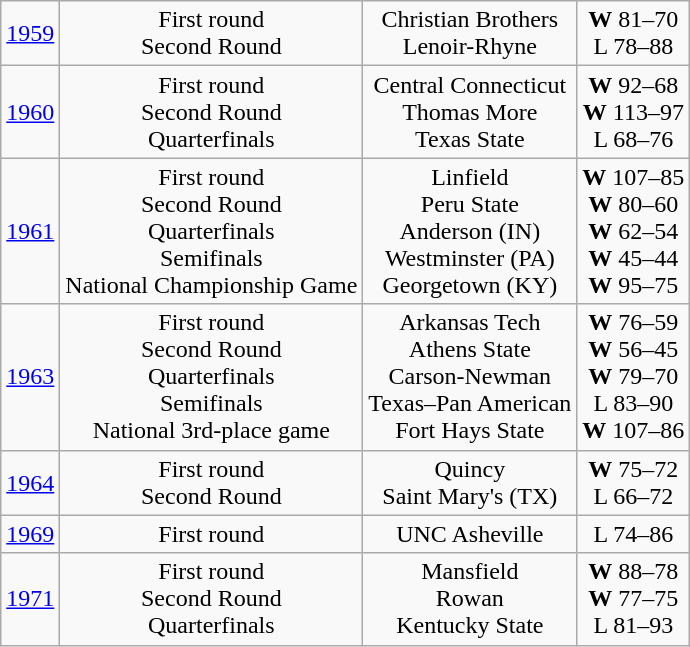<table class="wikitable">
<tr align="center">
<td><a href='#'>1959</a></td>
<td>First round<br>Second Round</td>
<td>Christian Brothers<br>Lenoir-Rhyne</td>
<td><strong>W</strong> 81–70<br>L 78–88</td>
</tr>
<tr align="center">
<td><a href='#'>1960</a></td>
<td>First round<br>Second Round<br>Quarterfinals</td>
<td>Central Connecticut<br>Thomas More<br>Texas State</td>
<td><strong>W</strong> 92–68<br><strong>W</strong> 113–97<br>L 68–76</td>
</tr>
<tr align="center">
<td><a href='#'>1961</a></td>
<td>First round<br>Second Round<br>Quarterfinals<br>Semifinals<br>National Championship Game</td>
<td>Linfield<br>Peru State<br>Anderson (IN)<br>Westminster (PA)<br>Georgetown (KY)</td>
<td><strong>W</strong> 107–85<br><strong>W</strong> 80–60<br><strong>W</strong> 62–54<br><strong>W</strong> 45–44<br><strong>W</strong> 95–75</td>
</tr>
<tr align="center">
<td><a href='#'>1963</a></td>
<td>First round<br>Second Round<br>Quarterfinals<br>Semifinals<br>National 3rd-place game</td>
<td>Arkansas Tech<br>Athens State<br>Carson-Newman<br>Texas–Pan American<br>Fort Hays State</td>
<td><strong>W</strong> 76–59<br><strong>W</strong> 56–45<br><strong>W</strong> 79–70<br>L 83–90<br><strong>W</strong> 107–86</td>
</tr>
<tr align="center">
<td><a href='#'>1964</a></td>
<td>First round<br>Second Round</td>
<td>Quincy<br>Saint Mary's (TX)</td>
<td><strong>W</strong> 75–72<br>L 66–72</td>
</tr>
<tr align="center">
<td><a href='#'>1969</a></td>
<td>First round</td>
<td>UNC Asheville</td>
<td>L 74–86</td>
</tr>
<tr align="center">
<td><a href='#'>1971</a></td>
<td>First round<br>Second Round<br>Quarterfinals</td>
<td>Mansfield<br>Rowan<br>Kentucky State</td>
<td><strong>W</strong> 88–78<br><strong>W</strong> 77–75<br>L 81–93</td>
</tr>
</table>
